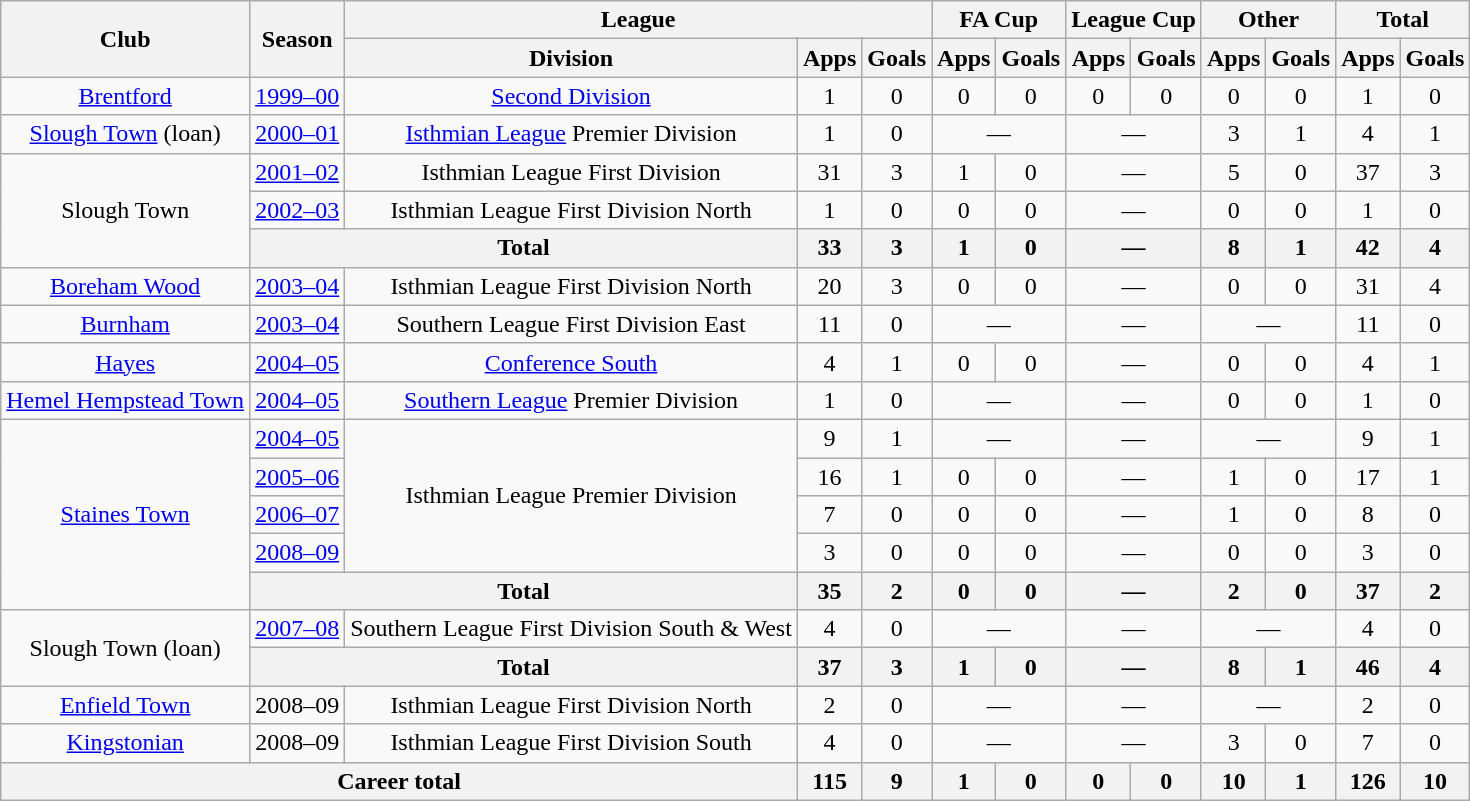<table class="wikitable" style="text-align: center;">
<tr>
<th rowspan="2">Club</th>
<th rowspan="2">Season</th>
<th colspan="3">League</th>
<th colspan="2">FA Cup</th>
<th colspan="2">League Cup</th>
<th colspan="2">Other</th>
<th colspan="2">Total</th>
</tr>
<tr>
<th>Division</th>
<th>Apps</th>
<th>Goals</th>
<th>Apps</th>
<th>Goals</th>
<th>Apps</th>
<th>Goals</th>
<th>Apps</th>
<th>Goals</th>
<th>Apps</th>
<th>Goals</th>
</tr>
<tr>
<td><a href='#'>Brentford</a></td>
<td><a href='#'>1999–00</a></td>
<td><a href='#'>Second Division</a></td>
<td>1</td>
<td>0</td>
<td>0</td>
<td>0</td>
<td>0</td>
<td>0</td>
<td>0</td>
<td>0</td>
<td>1</td>
<td>0</td>
</tr>
<tr>
<td><a href='#'>Slough Town</a> (loan)</td>
<td><a href='#'>2000–01</a></td>
<td><a href='#'>Isthmian League</a> Premier Division</td>
<td>1</td>
<td>0</td>
<td colspan="2">—</td>
<td colspan="2">—</td>
<td>3</td>
<td>1</td>
<td>4</td>
<td>1</td>
</tr>
<tr>
<td rowspan="3">Slough Town</td>
<td><a href='#'>2001–02</a></td>
<td>Isthmian League First Division</td>
<td>31</td>
<td>3</td>
<td>1</td>
<td>0</td>
<td colspan="2">—</td>
<td>5</td>
<td>0</td>
<td>37</td>
<td>3</td>
</tr>
<tr>
<td><a href='#'>2002–03</a></td>
<td>Isthmian League First Division North</td>
<td>1</td>
<td>0</td>
<td>0</td>
<td>0</td>
<td colspan="2">—</td>
<td>0</td>
<td>0</td>
<td>1</td>
<td>0</td>
</tr>
<tr>
<th colspan="2">Total</th>
<th>33</th>
<th>3</th>
<th>1</th>
<th>0</th>
<th colspan="2">—</th>
<th>8</th>
<th>1</th>
<th>42</th>
<th>4</th>
</tr>
<tr>
<td><a href='#'>Boreham Wood</a></td>
<td><a href='#'>2003–04</a></td>
<td>Isthmian League First Division North</td>
<td>20</td>
<td>3</td>
<td>0</td>
<td>0</td>
<td colspan="2">—</td>
<td>0</td>
<td>0</td>
<td>31</td>
<td>4</td>
</tr>
<tr>
<td><a href='#'>Burnham</a></td>
<td><a href='#'>2003–04</a></td>
<td>Southern League First Division East</td>
<td>11</td>
<td>0</td>
<td colspan="2">—</td>
<td colspan="2">—</td>
<td colspan="2">—</td>
<td>11</td>
<td>0</td>
</tr>
<tr>
<td><a href='#'>Hayes</a></td>
<td><a href='#'>2004–05</a></td>
<td><a href='#'>Conference South</a></td>
<td>4</td>
<td>1</td>
<td>0</td>
<td>0</td>
<td colspan="2">—</td>
<td>0</td>
<td>0</td>
<td>4</td>
<td>1</td>
</tr>
<tr>
<td><a href='#'>Hemel Hempstead Town</a></td>
<td><a href='#'>2004–05</a></td>
<td><a href='#'>Southern League</a> Premier Division</td>
<td>1</td>
<td>0</td>
<td colspan="2">—</td>
<td colspan="2">—</td>
<td>0</td>
<td>0</td>
<td>1</td>
<td>0</td>
</tr>
<tr>
<td rowspan="5"><a href='#'>Staines Town</a></td>
<td><a href='#'>2004–05</a></td>
<td rowspan="4">Isthmian League Premier Division</td>
<td>9</td>
<td>1</td>
<td colspan="2">—</td>
<td colspan="2">—</td>
<td colspan="2">—</td>
<td>9</td>
<td>1</td>
</tr>
<tr>
<td><a href='#'>2005–06</a></td>
<td>16</td>
<td>1</td>
<td>0</td>
<td>0</td>
<td colspan="2">—</td>
<td>1</td>
<td>0</td>
<td>17</td>
<td>1</td>
</tr>
<tr>
<td><a href='#'>2006–07</a></td>
<td>7</td>
<td>0</td>
<td>0</td>
<td>0</td>
<td colspan="2">—</td>
<td>1</td>
<td>0</td>
<td>8</td>
<td>0</td>
</tr>
<tr>
<td><a href='#'>2008–09</a></td>
<td>3</td>
<td>0</td>
<td>0</td>
<td>0</td>
<td colspan="2">—</td>
<td>0</td>
<td>0</td>
<td>3</td>
<td>0</td>
</tr>
<tr>
<th colspan="2">Total</th>
<th>35</th>
<th>2</th>
<th>0</th>
<th>0</th>
<th colspan="2">—</th>
<th>2</th>
<th>0</th>
<th>37</th>
<th>2</th>
</tr>
<tr>
<td rowspan="2">Slough Town (loan)</td>
<td><a href='#'>2007–08</a></td>
<td>Southern League First Division South & West</td>
<td>4</td>
<td>0</td>
<td colspan="2">—</td>
<td colspan="2">—</td>
<td colspan="2">—</td>
<td>4</td>
<td>0</td>
</tr>
<tr>
<th colspan="2">Total</th>
<th>37</th>
<th>3</th>
<th>1</th>
<th>0</th>
<th colspan="2">—</th>
<th>8</th>
<th>1</th>
<th>46</th>
<th>4</th>
</tr>
<tr>
<td><a href='#'>Enfield Town</a></td>
<td>2008–09</td>
<td>Isthmian League First Division North</td>
<td>2</td>
<td>0</td>
<td colspan="2">—</td>
<td colspan="2">—</td>
<td colspan="2">—</td>
<td>2</td>
<td>0</td>
</tr>
<tr>
<td><a href='#'>Kingstonian</a></td>
<td>2008–09</td>
<td>Isthmian League First Division South</td>
<td>4</td>
<td>0</td>
<td colspan="2">—</td>
<td colspan="2">—</td>
<td>3</td>
<td>0</td>
<td>7</td>
<td>0</td>
</tr>
<tr>
<th colspan="3">Career total</th>
<th>115</th>
<th>9</th>
<th>1</th>
<th>0</th>
<th>0</th>
<th>0</th>
<th>10</th>
<th>1</th>
<th>126</th>
<th>10</th>
</tr>
</table>
